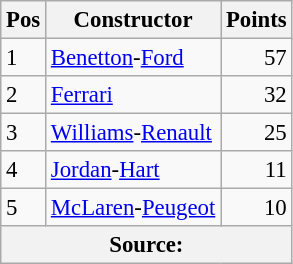<table class="wikitable" style="font-size: 95%;">
<tr>
<th>Pos</th>
<th>Constructor</th>
<th>Points</th>
</tr>
<tr>
<td>1</td>
<td> <a href='#'>Benetton</a>-<a href='#'>Ford</a></td>
<td align="right">57</td>
</tr>
<tr>
<td>2</td>
<td> <a href='#'>Ferrari</a></td>
<td align="right">32</td>
</tr>
<tr>
<td>3</td>
<td> <a href='#'>Williams</a>-<a href='#'>Renault</a></td>
<td align="right">25</td>
</tr>
<tr>
<td>4</td>
<td> <a href='#'>Jordan</a>-<a href='#'>Hart</a></td>
<td align="right">11</td>
</tr>
<tr>
<td>5</td>
<td> <a href='#'>McLaren</a>-<a href='#'>Peugeot</a></td>
<td align="right">10</td>
</tr>
<tr>
<th colspan=4>Source: </th>
</tr>
</table>
